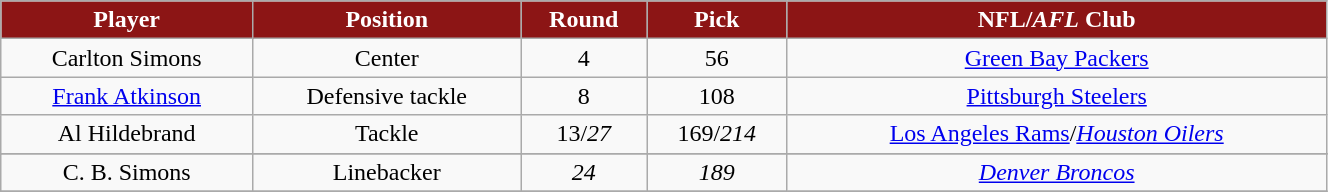<table class="wikitable" width="70%">
<tr align="center"  style="background: #8C1515;color:#FFFFFF;">
<td><strong>Player</strong></td>
<td><strong>Position</strong></td>
<td><strong>Round</strong></td>
<td><strong>Pick</strong></td>
<td><strong>NFL/<em>AFL</em> Club</strong></td>
</tr>
<tr align="center" bgcolor="">
<td>Carlton Simons</td>
<td>Center</td>
<td>4</td>
<td>56</td>
<td><a href='#'>Green Bay Packers</a></td>
</tr>
<tr align="center" bgcolor="">
<td><a href='#'>Frank Atkinson</a></td>
<td>Defensive tackle</td>
<td>8</td>
<td>108</td>
<td><a href='#'>Pittsburgh Steelers</a></td>
</tr>
<tr align="center" bgcolor="">
<td>Al Hildebrand</td>
<td>Tackle</td>
<td>13/<em>27</em></td>
<td>169/<em>214</em></td>
<td><a href='#'>Los Angeles Rams</a>/<em><a href='#'>Houston Oilers</a></em></td>
</tr>
<tr align="center" bgcolor="">
</tr>
<tr align="center" bgcolor="">
<td>C. B. Simons</td>
<td>Linebacker</td>
<td><em>24</em></td>
<td><em>189</em></td>
<td><em><a href='#'>Denver Broncos</a></em></td>
</tr>
<tr align="center" bgcolor="">
</tr>
</table>
